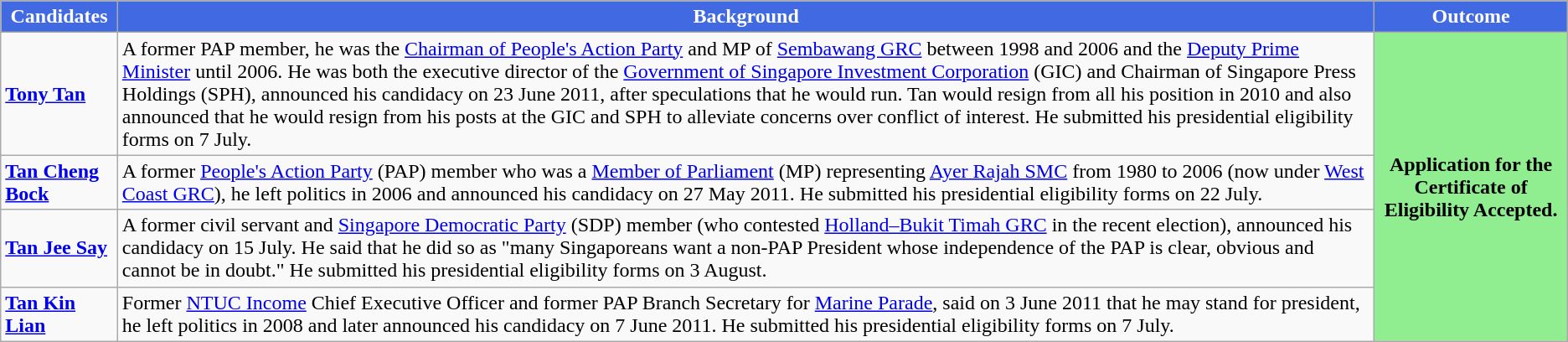<table class="wikitable">
<tr>
<th style="background:RoyalBlue; color: white;">Candidates</th>
<th style="background:RoyalBlue; color: white;">Background</th>
<th style="background: RoyalBlue; color: white;">Outcome</th>
</tr>
<tr>
<td><strong><a href='#'>Tony Tan</a></strong></td>
<td>A former PAP member, he was the <a href='#'>Chairman of People's Action Party</a> and MP of <a href='#'>Sembawang GRC</a> between 1998 and 2006 and the <a href='#'>Deputy Prime Minister</a> until 2006. He was both the executive director of the <a href='#'>Government of Singapore Investment Corporation</a> (GIC) and Chairman of Singapore Press Holdings (SPH), announced his candidacy on 23 June 2011, after speculations that he would run. Tan would resign from all his position in 2010 and also announced that he would resign from his posts at the GIC and SPH to alleviate concerns over conflict of interest. He submitted his presidential eligibility forms on 7 July.</td>
<th rowspan=4 style="background: lightgreen;">Application for the Certificate of Eligibility Accepted.</th>
</tr>
<tr>
<td><strong><a href='#'>Tan Cheng Bock</a></strong></td>
<td>A former <a href='#'>People's Action Party</a> (PAP) member who was a <a href='#'>Member of Parliament</a> (MP) representing <a href='#'>Ayer Rajah SMC</a> from 1980 to 2006 (now under <a href='#'>West Coast GRC</a>), he left politics in 2006 and announced his candidacy on 27 May 2011. He submitted his presidential eligibility forms on 22 July.</td>
</tr>
<tr>
<td><strong><a href='#'>Tan Jee Say</a></strong></td>
<td>A former civil servant and <a href='#'>Singapore Democratic Party</a> (SDP) member (who contested <a href='#'>Holland–Bukit Timah GRC</a> in the recent election), announced his candidacy on 15 July. He said that he did so as "many Singaporeans want a non-PAP President whose independence of the PAP is clear, obvious and cannot be in doubt." He submitted his presidential eligibility forms on 3 August.</td>
</tr>
<tr>
<td><strong><a href='#'>Tan Kin Lian</a></strong></td>
<td>Former <a href='#'>NTUC Income</a> Chief Executive Officer and former PAP Branch Secretary for <a href='#'>Marine Parade</a>, said on 3 June 2011 that he may stand for president, he left politics in 2008  and later announced his candidacy on 7 June 2011. He submitted his presidential eligibility forms on 7 July.</td>
</tr>
</table>
